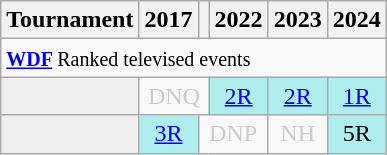<table class="wikitable" style="width:20%; margin:0">
<tr>
<th>Tournament</th>
<th>2017</th>
<th></th>
<th>2022</th>
<th>2023</th>
<th>2024</th>
</tr>
<tr>
<td colspan="8" style="text-align:left"><small><strong><a href='#'>WDF</a> </strong>Ranked televised events</small></td>
</tr>
<tr>
<td style="background:#efefef;"></td>
<td colspan="2" style="text-align:center; color:#ccc;">DNQ</td>
<td style="text-align:center; background:#afeeee;"><a href='#'>2R</a></td>
<td style="text-align:center; background:#afeeee;"><a href='#'>2R</a></td>
<td style="text-align:center; background:#afeeee;"><a href='#'>1R</a></td>
</tr>
<tr>
<td style="background:#efefef;"></td>
<td style="text-align:center; background:#afeeee;"><a href='#'>3R</a></td>
<td colspan="2" style="text-align:center; color:#ccc;">DNP</td>
<td style="text-align:center; color:#ccc;">NH</td>
<td style="text-align:center; background:#afeeee;">5R</td>
</tr>
</table>
